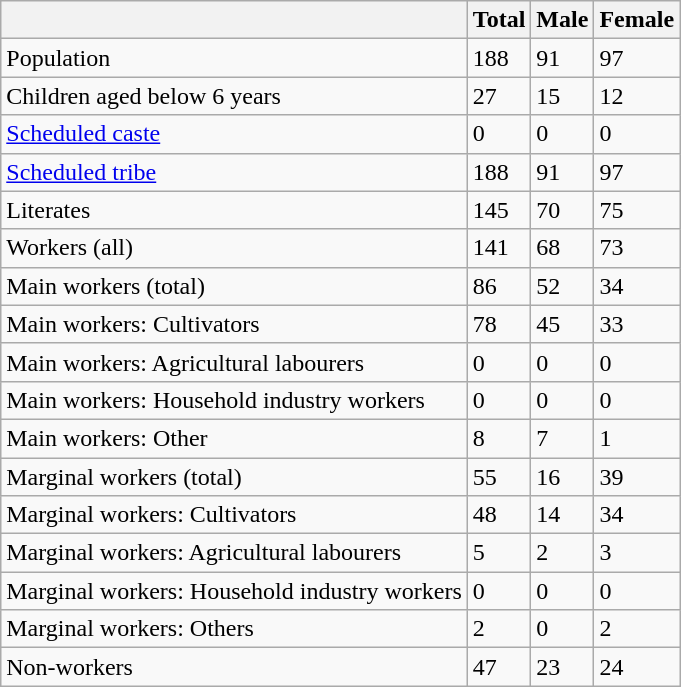<table class="wikitable sortable">
<tr>
<th></th>
<th>Total</th>
<th>Male</th>
<th>Female</th>
</tr>
<tr>
<td>Population</td>
<td>188</td>
<td>91</td>
<td>97</td>
</tr>
<tr>
<td>Children aged below 6 years</td>
<td>27</td>
<td>15</td>
<td>12</td>
</tr>
<tr>
<td><a href='#'>Scheduled caste</a></td>
<td>0</td>
<td>0</td>
<td>0</td>
</tr>
<tr>
<td><a href='#'>Scheduled tribe</a></td>
<td>188</td>
<td>91</td>
<td>97</td>
</tr>
<tr>
<td>Literates</td>
<td>145</td>
<td>70</td>
<td>75</td>
</tr>
<tr>
<td>Workers (all)</td>
<td>141</td>
<td>68</td>
<td>73</td>
</tr>
<tr>
<td>Main workers (total)</td>
<td>86</td>
<td>52</td>
<td>34</td>
</tr>
<tr>
<td>Main workers: Cultivators</td>
<td>78</td>
<td>45</td>
<td>33</td>
</tr>
<tr>
<td>Main workers: Agricultural labourers</td>
<td>0</td>
<td>0</td>
<td>0</td>
</tr>
<tr>
<td>Main workers: Household industry workers</td>
<td>0</td>
<td>0</td>
<td>0</td>
</tr>
<tr>
<td>Main workers: Other</td>
<td>8</td>
<td>7</td>
<td>1</td>
</tr>
<tr>
<td>Marginal workers (total)</td>
<td>55</td>
<td>16</td>
<td>39</td>
</tr>
<tr>
<td>Marginal workers: Cultivators</td>
<td>48</td>
<td>14</td>
<td>34</td>
</tr>
<tr>
<td>Marginal workers: Agricultural labourers</td>
<td>5</td>
<td>2</td>
<td>3</td>
</tr>
<tr>
<td>Marginal workers: Household industry workers</td>
<td>0</td>
<td>0</td>
<td>0</td>
</tr>
<tr>
<td>Marginal workers: Others</td>
<td>2</td>
<td>0</td>
<td>2</td>
</tr>
<tr>
<td>Non-workers</td>
<td>47</td>
<td>23</td>
<td>24</td>
</tr>
</table>
